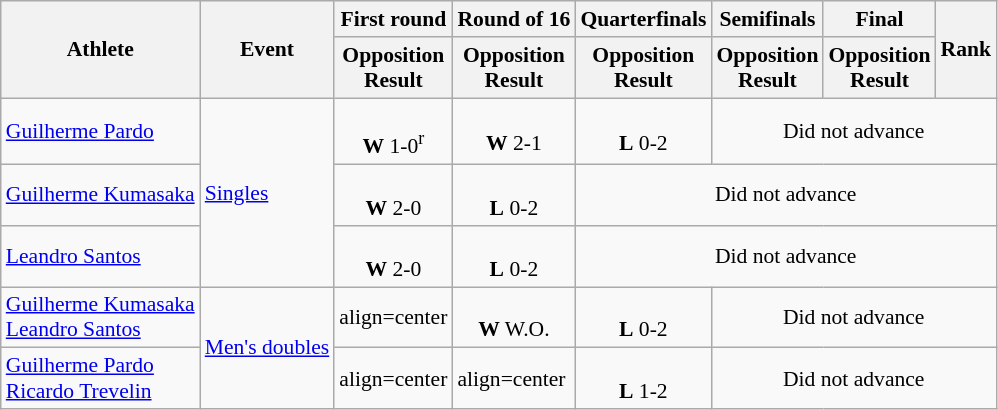<table class="wikitable" style="font-size:90%">
<tr>
<th rowspan="2">Athlete</th>
<th rowspan="2">Event</th>
<th>First round</th>
<th>Round of 16</th>
<th>Quarterfinals</th>
<th>Semifinals</th>
<th>Final</th>
<th rowspan="2">Rank</th>
</tr>
<tr>
<th>Opposition<br>Result</th>
<th>Opposition<br>Result</th>
<th>Opposition<br>Result</th>
<th>Opposition<br>Result</th>
<th>Opposition<br>Result</th>
</tr>
<tr>
<td><a href='#'>Guilherme Pardo</a></td>
<td rowspan=3><a href='#'>Singles</a></td>
<td align=center><br><strong>W</strong> 1-0<sup>r</sup></td>
<td align=center><br><strong>W</strong> 2-1</td>
<td align=center><br><strong>L</strong> 0-2</td>
<td align=center colspan=3>Did not advance</td>
</tr>
<tr>
<td><a href='#'>Guilherme Kumasaka</a></td>
<td align=center><br><strong>W</strong> 2-0</td>
<td align=center><br><strong>L</strong> 0-2</td>
<td align=center colspan=4>Did not advance</td>
</tr>
<tr>
<td><a href='#'>Leandro Santos</a></td>
<td align=center><br><strong>W</strong> 2-0</td>
<td align=center><br><strong>L</strong> 0-2</td>
<td align=center colspan=4>Did not advance</td>
</tr>
<tr>
<td><a href='#'>Guilherme Kumasaka</a><br><a href='#'>Leandro Santos</a></td>
<td rowspan=2><a href='#'>Men's doubles</a></td>
<td>align=center </td>
<td align=center><br> <strong>W</strong>  W.O.</td>
<td align=center><br><strong>L</strong> 0-2</td>
<td align=center colspan=3>Did not advance</td>
</tr>
<tr>
<td><a href='#'>Guilherme Pardo</a><br><a href='#'>Ricardo Trevelin</a></td>
<td>align=center </td>
<td>align=center </td>
<td align=center><br><strong>L</strong> 1-2</td>
<td align=center colspan=3>Did not advance</td>
</tr>
</table>
